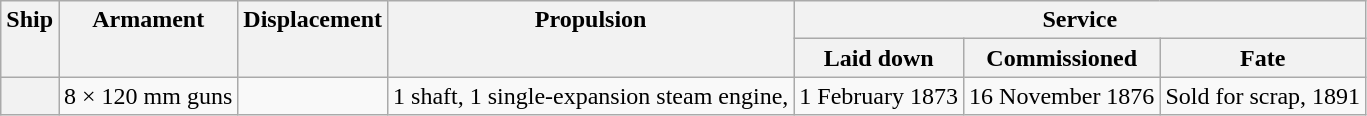<table class="wikitable plainrowheaders" style="text-align: center;">
<tr valign="top">
<th scope="col" rowspan="2">Ship</th>
<th scope="col" rowspan="2">Armament</th>
<th scope="col" rowspan="2">Displacement</th>
<th scope="col" rowspan="2">Propulsion</th>
<th scope="col" colspan="3">Service</th>
</tr>
<tr valign="top">
<th scope="col">Laid down</th>
<th scope="col">Commissioned</th>
<th scope="col">Fate</th>
</tr>
<tr valign="center">
<th scope="row"></th>
<td>8 × 120 mm guns</td>
<td></td>
<td>1 shaft, 1 single-expansion steam engine, </td>
<td>1 February 1873</td>
<td>16 November 1876</td>
<td>Sold for scrap, 1891</td>
</tr>
</table>
